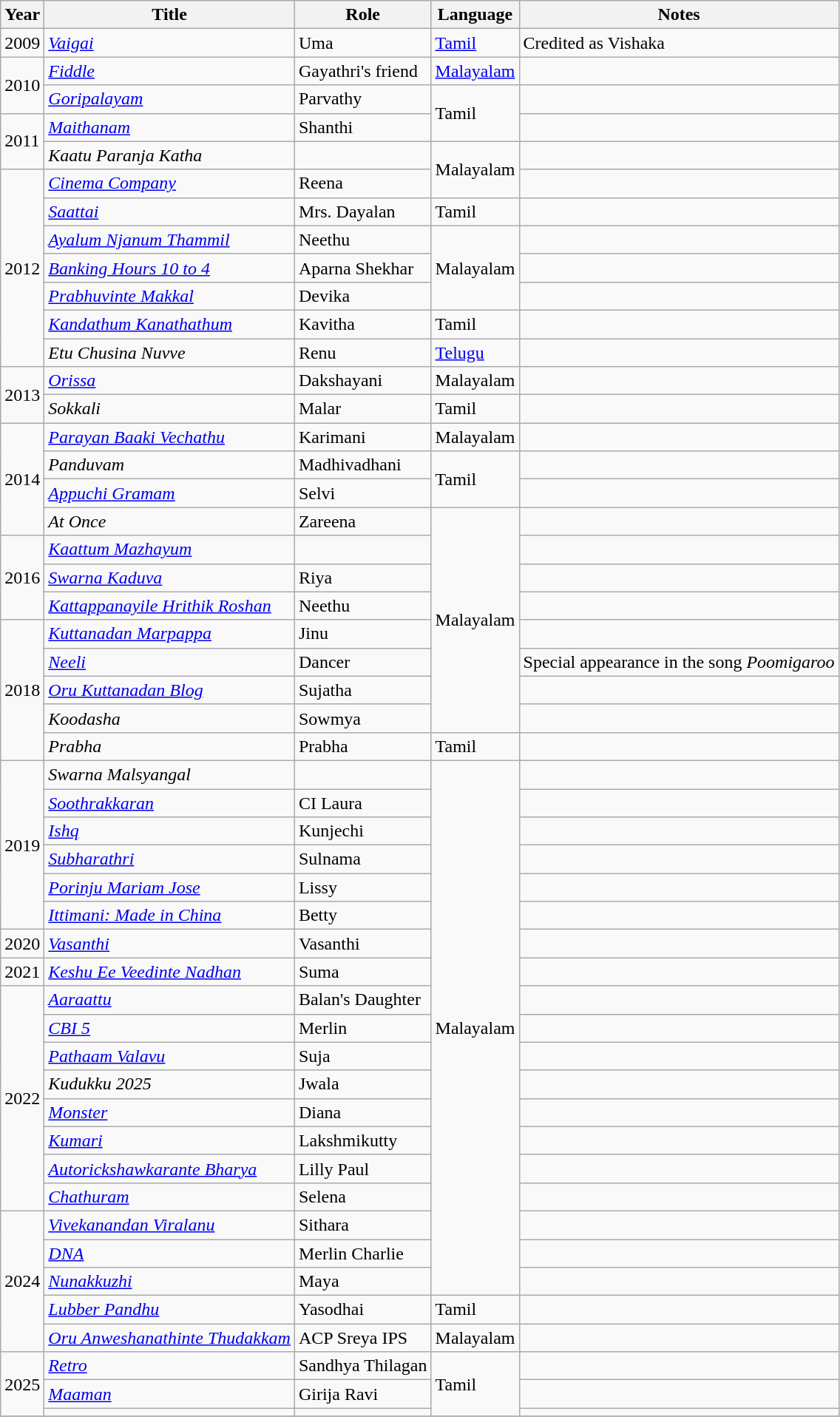<table class="wikitable sortable">
<tr>
<th>Year</th>
<th>Title</th>
<th>Role</th>
<th>Language</th>
<th class="unsortable">Notes</th>
</tr>
<tr>
<td>2009</td>
<td><em><a href='#'>Vaigai</a></em></td>
<td>Uma</td>
<td><a href='#'>Tamil</a></td>
<td>Credited as Vishaka</td>
</tr>
<tr>
<td rowspan="2">2010</td>
<td><em><a href='#'>Fiddle</a></em></td>
<td>Gayathri's friend</td>
<td><a href='#'>Malayalam</a></td>
<td></td>
</tr>
<tr>
<td><em><a href='#'>Goripalayam</a></em></td>
<td>Parvathy</td>
<td rowspan="2">Tamil</td>
<td></td>
</tr>
<tr>
<td rowspan="2">2011</td>
<td><em><a href='#'>Maithanam</a></em></td>
<td>Shanthi</td>
<td></td>
</tr>
<tr>
<td><em>Kaatu Paranja Katha</em></td>
<td></td>
<td rowspan="2">Malayalam</td>
<td></td>
</tr>
<tr>
<td rowspan="7">2012</td>
<td><em><a href='#'>Cinema Company</a></em></td>
<td>Reena</td>
<td></td>
</tr>
<tr>
<td><em><a href='#'>Saattai</a></em></td>
<td>Mrs. Dayalan</td>
<td>Tamil</td>
<td></td>
</tr>
<tr>
<td><em><a href='#'>Ayalum Njanum Thammil</a></em></td>
<td>Neethu</td>
<td rowspan="3">Malayalam</td>
<td></td>
</tr>
<tr>
<td><em><a href='#'>Banking Hours 10 to 4</a></em></td>
<td>Aparna Shekhar</td>
<td></td>
</tr>
<tr>
<td><em><a href='#'>Prabhuvinte Makkal</a></em></td>
<td>Devika</td>
<td></td>
</tr>
<tr>
<td><em><a href='#'>Kandathum Kanathathum</a></em></td>
<td>Kavitha</td>
<td>Tamil</td>
<td></td>
</tr>
<tr>
<td><em>Etu Chusina Nuvve</em></td>
<td>Renu</td>
<td><a href='#'>Telugu</a></td>
<td></td>
</tr>
<tr>
<td rowspan="2">2013</td>
<td><em><a href='#'>Orissa</a></em></td>
<td>Dakshayani</td>
<td>Malayalam</td>
<td></td>
</tr>
<tr>
<td><em>Sokkali</em></td>
<td>Malar</td>
<td>Tamil</td>
<td></td>
</tr>
<tr>
<td rowspan="4">2014</td>
<td><em><a href='#'>Parayan Baaki Vechathu</a></em></td>
<td>Karimani</td>
<td>Malayalam</td>
<td></td>
</tr>
<tr>
<td><em>Panduvam</em></td>
<td>Madhivadhani</td>
<td rowspan="2">Tamil</td>
<td></td>
</tr>
<tr>
<td><em><a href='#'>Appuchi Gramam</a></em></td>
<td>Selvi</td>
<td></td>
</tr>
<tr>
<td><em>At Once</em></td>
<td>Zareena</td>
<td rowspan="8">Malayalam</td>
<td></td>
</tr>
<tr>
<td rowspan="3">2016</td>
<td><em><a href='#'>Kaattum Mazhayum</a></em></td>
<td></td>
<td></td>
</tr>
<tr>
<td><em><a href='#'>Swarna Kaduva</a></em></td>
<td>Riya</td>
<td></td>
</tr>
<tr>
<td><em><a href='#'>Kattappanayile Hrithik Roshan</a></em></td>
<td>Neethu</td>
<td></td>
</tr>
<tr>
<td rowspan="5">2018</td>
<td><em><a href='#'>Kuttanadan Marpappa</a></em></td>
<td>Jinu</td>
<td></td>
</tr>
<tr>
<td><em><a href='#'>Neeli</a></em></td>
<td>Dancer</td>
<td>Special appearance in the song <em>Poomigaroo</em></td>
</tr>
<tr>
<td><em><a href='#'>Oru Kuttanadan Blog</a></em></td>
<td>Sujatha</td>
<td></td>
</tr>
<tr>
<td><em>Koodasha</em></td>
<td>Sowmya</td>
<td></td>
</tr>
<tr>
<td><em>Prabha</em></td>
<td>Prabha</td>
<td>Tamil</td>
<td></td>
</tr>
<tr>
<td rowspan="6">2019</td>
<td><em>Swarna Malsyangal</em></td>
<td></td>
<td rowspan="19">Malayalam</td>
<td></td>
</tr>
<tr>
<td><em><a href='#'>Soothrakkaran</a></em></td>
<td>CI Laura</td>
<td></td>
</tr>
<tr>
<td><em><a href='#'>Ishq</a></em></td>
<td>Kunjechi</td>
<td></td>
</tr>
<tr>
<td><em><a href='#'>Subharathri</a></em></td>
<td>Sulnama</td>
<td></td>
</tr>
<tr>
<td><em><a href='#'>Porinju Mariam Jose</a></em></td>
<td>Lissy</td>
<td></td>
</tr>
<tr>
<td><em><a href='#'>Ittimani: Made in China</a></em></td>
<td>Betty</td>
<td></td>
</tr>
<tr>
<td>2020</td>
<td><em><a href='#'>Vasanthi</a></em></td>
<td>Vasanthi</td>
<td></td>
</tr>
<tr>
<td>2021</td>
<td><em><a href='#'>Keshu Ee Veedinte Nadhan</a></em></td>
<td>Suma</td>
<td></td>
</tr>
<tr>
<td rowspan="8">2022</td>
<td><em><a href='#'>Aaraattu</a></em></td>
<td>Balan's Daughter</td>
<td></td>
</tr>
<tr>
<td><em><a href='#'>CBI 5</a></em></td>
<td>Merlin</td>
<td></td>
</tr>
<tr>
<td><em><a href='#'>Pathaam Valavu</a></em></td>
<td>Suja</td>
<td></td>
</tr>
<tr>
<td><em>Kudukku 2025</em></td>
<td>Jwala</td>
<td></td>
</tr>
<tr>
<td><em><a href='#'>Monster</a></em></td>
<td>Diana</td>
<td></td>
</tr>
<tr>
<td><em><a href='#'>Kumari</a></em></td>
<td>Lakshmikutty</td>
<td></td>
</tr>
<tr>
<td><em><a href='#'>Autorickshawkarante Bharya</a></em></td>
<td>Lilly Paul</td>
<td></td>
</tr>
<tr>
<td><em><a href='#'>Chathuram</a></em></td>
<td>Selena</td>
<td></td>
</tr>
<tr>
<td rowspan=5>2024</td>
<td><em><a href='#'>Vivekanandan Viralanu</a></em></td>
<td>Sithara</td>
<td></td>
</tr>
<tr>
<td><em><a href='#'>DNA</a></em></td>
<td>Merlin Charlie</td>
<td></td>
</tr>
<tr>
<td><em><a href='#'>Nunakkuzhi</a></em></td>
<td>Maya</td>
<td></td>
</tr>
<tr>
<td><em><a href='#'>Lubber Pandhu</a></em></td>
<td>Yasodhai</td>
<td>Tamil</td>
<td></td>
</tr>
<tr>
<td><em><a href='#'>Oru Anweshanathinte Thudakkam</a></em></td>
<td>ACP Sreya IPS</td>
<td>Malayalam</td>
<td></td>
</tr>
<tr>
<td rowspan=3>2025</td>
<td><em><a href='#'>Retro</a></em></td>
<td>Sandhya Thilagan</td>
<td rowspan=3>Tamil</td>
<td></td>
</tr>
<tr>
<td><em><a href='#'>Maaman</a></em></td>
<td>Girija Ravi</td>
<td></td>
</tr>
<tr>
<td></td>
<td></td>
<td></td>
</tr>
<tr>
</tr>
</table>
